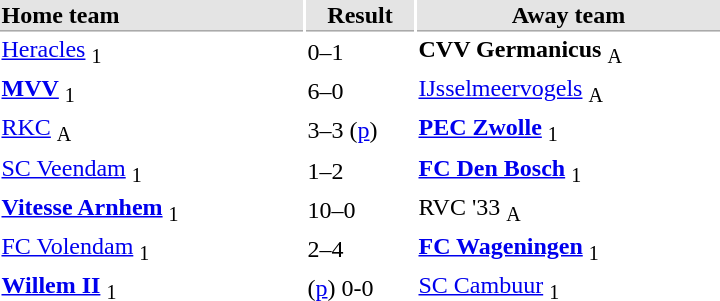<table style="float:right;">
<tr bgcolor="#E4E4E4">
<th style="border-bottom:1px solid #AAAAAA" width="200" align="left">Home team</th>
<th style="border-bottom:1px solid #AAAAAA" width="70" align="center">Result</th>
<th style="border-bottom:1px solid #AAAAAA" width="200">Away team</th>
</tr>
<tr>
<td><a href='#'>Heracles</a> <sub>1</sub></td>
<td>0–1</td>
<td><strong>CVV Germanicus</strong> <sub>A</sub></td>
</tr>
<tr>
<td><strong><a href='#'>MVV</a></strong> <sub>1</sub></td>
<td>6–0</td>
<td><a href='#'>IJsselmeervogels</a> <sub>A</sub></td>
</tr>
<tr>
<td><a href='#'>RKC</a> <sub>A</sub></td>
<td>3–3 (<a href='#'>p</a>)</td>
<td><strong><a href='#'>PEC Zwolle</a></strong> <sub>1</sub></td>
</tr>
<tr>
<td><a href='#'>SC Veendam</a> <sub>1</sub></td>
<td>1–2</td>
<td><strong><a href='#'>FC Den Bosch</a></strong> <sub>1</sub></td>
</tr>
<tr>
<td><strong><a href='#'>Vitesse Arnhem</a></strong> <sub>1</sub></td>
<td>10–0</td>
<td>RVC '33 <sub>A</sub></td>
</tr>
<tr>
<td><a href='#'>FC Volendam</a> <sub>1</sub></td>
<td>2–4</td>
<td><strong><a href='#'>FC Wageningen</a></strong> <sub>1</sub></td>
</tr>
<tr>
<td><strong><a href='#'>Willem II</a></strong> <sub>1</sub></td>
<td>(<a href='#'>p</a>) 0-0</td>
<td><a href='#'>SC Cambuur</a> <sub>1</sub></td>
</tr>
</table>
